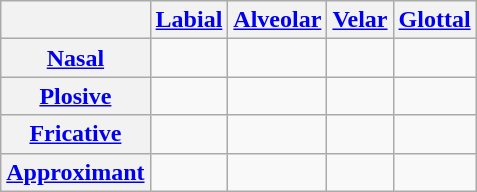<table class="wikitable" style="text-align:center">
<tr>
<th></th>
<th><a href='#'>Labial</a></th>
<th><a href='#'>Alveolar</a></th>
<th><a href='#'>Velar</a></th>
<th><a href='#'>Glottal</a></th>
</tr>
<tr>
<th><a href='#'>Nasal</a></th>
<td></td>
<td></td>
<td></td>
<td></td>
</tr>
<tr>
<th><a href='#'>Plosive</a></th>
<td></td>
<td></td>
<td></td>
<td></td>
</tr>
<tr>
<th><a href='#'>Fricative</a></th>
<td></td>
<td></td>
<td></td>
<td></td>
</tr>
<tr>
<th><a href='#'>Approximant</a></th>
<td></td>
<td></td>
<td></td>
<td></td>
</tr>
</table>
